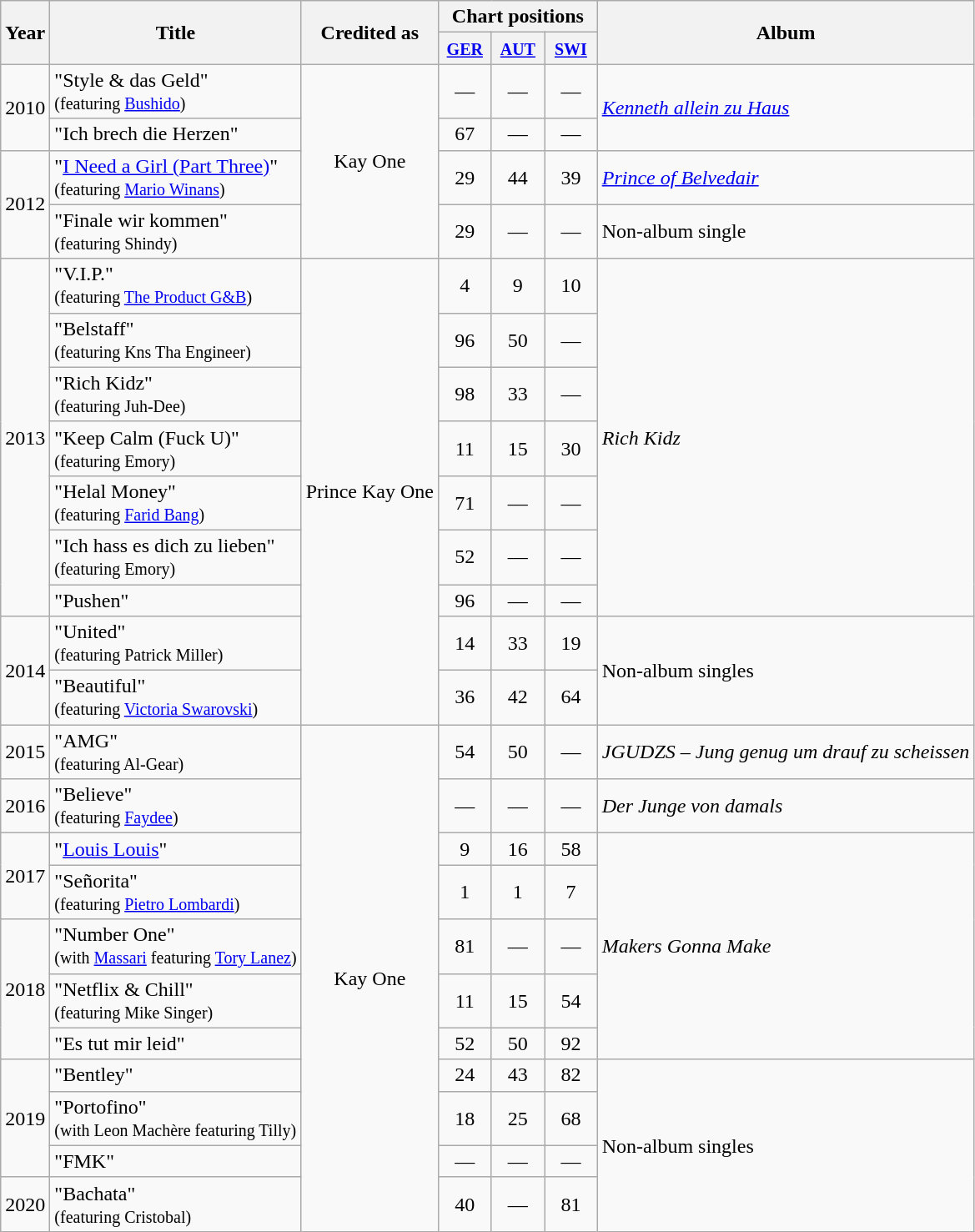<table class="wikitable">
<tr>
<th rowspan="2">Year</th>
<th rowspan="2">Title</th>
<th rowspan="2">Credited as</th>
<th colspan="3">Chart positions</th>
<th rowspan="2">Album</th>
</tr>
<tr>
<th style="width:35px;"><small><a href='#'>GER</a></small></th>
<th style="width:35px;"><small><a href='#'>AUT</a></small></th>
<th style="width:35px;"><small><a href='#'>SWI</a></small><br></th>
</tr>
<tr>
<td rowspan="2">2010</td>
<td>"Style & das Geld"<br><small>(featuring <a href='#'>Bushido</a>)</small></td>
<td style="text-align:center;" rowspan="4">Kay One</td>
<td style="text-align:center;">—</td>
<td style="text-align:center;">—</td>
<td style="text-align:center;">—</td>
<td rowspan="2"><em><a href='#'>Kenneth allein zu Haus</a></em></td>
</tr>
<tr>
<td>"Ich brech die Herzen"</td>
<td style="text-align:center;">67</td>
<td style="text-align:center;">—</td>
<td style="text-align:center;">—</td>
</tr>
<tr>
<td rowspan="2">2012</td>
<td>"<a href='#'>I Need a Girl (Part Three)</a>"<br> <small>(featuring <a href='#'>Mario Winans</a>)</small></td>
<td style="text-align:center;">29</td>
<td style="text-align:center;">44</td>
<td style="text-align:center;">39</td>
<td><em><a href='#'>Prince of Belvedair</a></em></td>
</tr>
<tr>
<td>"Finale wir kommen"<br><small>(featuring Shindy)</small></td>
<td style="text-align:center;">29</td>
<td style="text-align:center;">—</td>
<td style="text-align:center;">—</td>
<td>Non-album single</td>
</tr>
<tr>
<td rowspan="7">2013</td>
<td>"V.I.P."<br><small>(featuring <a href='#'>The Product G&B</a>)</small></td>
<td style="text-align:center;" rowspan="9">Prince Kay One</td>
<td style="text-align:center;">4</td>
<td style="text-align:center;">9</td>
<td style="text-align:center;">10</td>
<td rowspan="7"><em>Rich Kidz</em></td>
</tr>
<tr>
<td>"Belstaff"<br><small>(featuring Kns Tha Engineer)</small></td>
<td style="text-align:center;">96</td>
<td style="text-align:center;">50</td>
<td style="text-align:center;">—</td>
</tr>
<tr>
<td>"Rich Kidz"<br><small>(featuring Juh-Dee)</small></td>
<td style="text-align:center;">98</td>
<td style="text-align:center;">33</td>
<td style="text-align:center;">—</td>
</tr>
<tr>
<td>"Keep Calm (Fuck U)"<br><small>(featuring Emory)</small></td>
<td style="text-align:center;">11</td>
<td style="text-align:center;">15</td>
<td style="text-align:center;">30</td>
</tr>
<tr>
<td>"Helal Money"<br><small>(featuring <a href='#'>Farid Bang</a>)</small></td>
<td style="text-align:center;">71</td>
<td style="text-align:center;">—</td>
<td style="text-align:center;">—</td>
</tr>
<tr>
<td>"Ich hass es dich zu lieben"<br><small>(featuring Emory)</small></td>
<td style="text-align:center;">52</td>
<td style="text-align:center;">—</td>
<td style="text-align:center;">—</td>
</tr>
<tr>
<td>"Pushen"</td>
<td style="text-align:center;">96</td>
<td style="text-align:center;">—</td>
<td style="text-align:center;">—</td>
</tr>
<tr>
<td rowspan="2">2014</td>
<td>"United"<br><small>(featuring Patrick Miller)</small></td>
<td style="text-align:center;">14</td>
<td style="text-align:center;">33</td>
<td style="text-align:center;">19</td>
<td rowspan="2">Non-album singles</td>
</tr>
<tr>
<td>"Beautiful"<br><small>(featuring <a href='#'>Victoria Swarovski</a>)</small></td>
<td style="text-align:center;">36</td>
<td style="text-align:center;">42</td>
<td style="text-align:center;">64</td>
</tr>
<tr>
<td>2015</td>
<td>"AMG"<br><small>(featuring Al-Gear)</small></td>
<td style="text-align:center;" rowspan="11">Kay One</td>
<td style="text-align:center;">54</td>
<td style="text-align:center;">50</td>
<td style="text-align:center;">—</td>
<td><em>JGUDZS – Jung genug um drauf zu scheissen</em></td>
</tr>
<tr>
<td>2016</td>
<td>"Believe"<br><small>(featuring <a href='#'>Faydee</a>)</small></td>
<td style="text-align:center;">—</td>
<td style="text-align:center;">—</td>
<td style="text-align:center;">—</td>
<td><em>Der Junge von damals</em></td>
</tr>
<tr>
<td rowspan="2">2017</td>
<td>"<a href='#'>Louis Louis</a>"</td>
<td style="text-align:center;">9</td>
<td style="text-align:center;">16</td>
<td style="text-align:center;">58</td>
<td rowspan="5"><em>Makers Gonna Make</em></td>
</tr>
<tr>
<td>"Señorita"<br><small>(featuring <a href='#'>Pietro Lombardi</a>)</small></td>
<td style="text-align:center;">1</td>
<td style="text-align:center;">1</td>
<td style="text-align:center;">7</td>
</tr>
<tr>
<td rowspan="3">2018</td>
<td>"Number One"<br><small>(with <a href='#'>Massari</a> featuring <a href='#'>Tory Lanez</a>)</small></td>
<td style="text-align:center;">81</td>
<td style="text-align:center;">—</td>
<td style="text-align:center;">—</td>
</tr>
<tr>
<td>"Netflix & Chill"<br><small>(featuring Mike Singer)</small></td>
<td style="text-align:center;">11</td>
<td style="text-align:center;">15</td>
<td style="text-align:center;">54</td>
</tr>
<tr>
<td>"Es tut mir leid"</td>
<td style="text-align:center;">52</td>
<td style="text-align:center;">50</td>
<td style="text-align:center;">92</td>
</tr>
<tr>
<td rowspan="3">2019</td>
<td>"Bentley"</td>
<td style="text-align:center;">24</td>
<td style="text-align:center;">43</td>
<td style="text-align:center;">82</td>
<td rowspan="4">Non-album singles</td>
</tr>
<tr>
<td>"Portofino"<br><small>(with Leon Machère featuring Tilly)</small></td>
<td style="text-align:center;">18</td>
<td style="text-align:center;">25</td>
<td style="text-align:center;">68</td>
</tr>
<tr>
<td>"FMK"</td>
<td style="text-align:center;">—</td>
<td style="text-align:center;">—</td>
<td style="text-align:center;">—</td>
</tr>
<tr>
<td>2020</td>
<td>"Bachata"<br><small>(featuring Cristobal)</small></td>
<td style="text-align:center;">40</td>
<td style="text-align:center;">—</td>
<td style="text-align:center;">81</td>
</tr>
</table>
